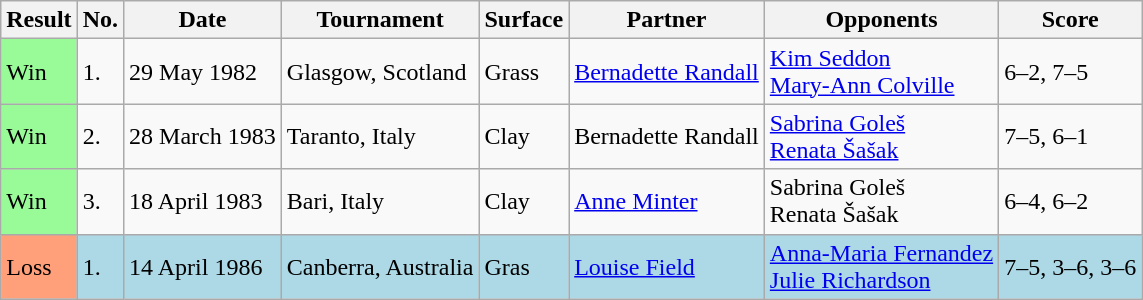<table class="wikitable">
<tr>
<th>Result</th>
<th>No.</th>
<th>Date</th>
<th>Tournament</th>
<th>Surface</th>
<th>Partner</th>
<th>Opponents</th>
<th>Score</th>
</tr>
<tr>
<td style="background:#98fb98;">Win</td>
<td>1.</td>
<td>29 May 1982</td>
<td>Glasgow, Scotland</td>
<td>Grass</td>
<td> <a href='#'>Bernadette Randall</a></td>
<td> <a href='#'>Kim Seddon</a><br>  <a href='#'>Mary-Ann Colville</a></td>
<td>6–2, 7–5</td>
</tr>
<tr>
<td style="background:#98fb98;">Win</td>
<td>2.</td>
<td>28 March 1983</td>
<td>Taranto, Italy</td>
<td>Clay</td>
<td> Bernadette Randall</td>
<td> <a href='#'>Sabrina Goleš</a><br>  <a href='#'>Renata Šašak</a></td>
<td>7–5, 6–1</td>
</tr>
<tr>
<td style="background:#98fb98;">Win</td>
<td>3.</td>
<td>18 April 1983</td>
<td>Bari, Italy</td>
<td>Clay</td>
<td> <a href='#'>Anne Minter</a></td>
<td> Sabrina Goleš<br>  Renata Šašak</td>
<td>6–4, 6–2</td>
</tr>
<tr style="background:lightblue;">
<td style="background:#ffa07a;">Loss</td>
<td>1.</td>
<td>14 April 1986</td>
<td>Canberra, Australia</td>
<td>Gras</td>
<td> <a href='#'>Louise Field</a></td>
<td> <a href='#'>Anna-Maria Fernandez</a> <br>  <a href='#'>Julie Richardson</a></td>
<td>7–5, 3–6, 3–6</td>
</tr>
</table>
